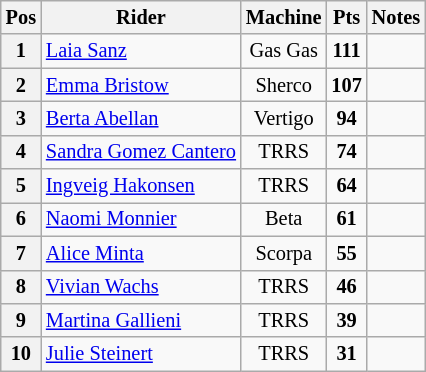<table class="wikitable" style="font-size: 85%; text-align:center">
<tr valign="top">
<th valign="middle">Pos</th>
<th valign="middle">Rider</th>
<th valign="middle">Machine</th>
<th valign="middle">Pts</th>
<th>Notes</th>
</tr>
<tr>
<th>1</th>
<td align="left"> <a href='#'>Laia Sanz</a></td>
<td>Gas Gas</td>
<td><strong>111</strong></td>
<td></td>
</tr>
<tr>
<th>2</th>
<td align="left"> <a href='#'>Emma Bristow</a></td>
<td>Sherco</td>
<td><strong>107</strong></td>
<td></td>
</tr>
<tr>
<th>3</th>
<td align="left"> <a href='#'>Berta Abellan</a></td>
<td>Vertigo</td>
<td><strong>94</strong></td>
<td></td>
</tr>
<tr>
<th>4</th>
<td align="left"> <a href='#'>Sandra Gomez Cantero</a></td>
<td>TRRS</td>
<td><strong>74</strong></td>
<td></td>
</tr>
<tr>
<th>5</th>
<td align="left"> <a href='#'>Ingveig Hakonsen</a></td>
<td>TRRS</td>
<td><strong>64</strong></td>
<td></td>
</tr>
<tr>
<th>6</th>
<td align="left"> <a href='#'>Naomi Monnier</a></td>
<td>Beta</td>
<td><strong>61</strong></td>
<td></td>
</tr>
<tr>
<th>7</th>
<td align="left"> <a href='#'>Alice Minta</a></td>
<td>Scorpa</td>
<td><strong>55</strong></td>
<td></td>
</tr>
<tr>
<th>8</th>
<td align="left"> <a href='#'>Vivian Wachs</a></td>
<td>TRRS</td>
<td><strong>46</strong></td>
<td></td>
</tr>
<tr>
<th>9</th>
<td align="left"> <a href='#'>Martina Gallieni</a></td>
<td>TRRS</td>
<td><strong>39</strong></td>
<td></td>
</tr>
<tr>
<th>10</th>
<td align="left"> <a href='#'>Julie Steinert</a></td>
<td>TRRS</td>
<td><strong>31</strong></td>
<td></td>
</tr>
</table>
